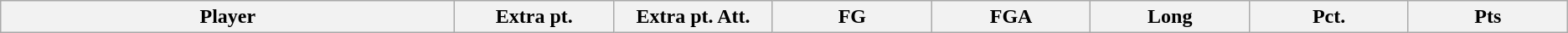<table class="wikitable sortable">
<tr>
<th bgcolor="#DDDDFF" width="20%">Player</th>
<th bgcolor="#DDDDFF" width="7%">Extra pt.</th>
<th bgcolor="#DDDDFF" width="7%">Extra pt. Att.</th>
<th bgcolor="#DDDDFF" width="7%">FG</th>
<th bgcolor="#DDDDFF" width="7%">FGA</th>
<th bgcolor="#DDDDFF" width="7%">Long</th>
<th bgcolor="#DDDDFF" width="7%">Pct.</th>
<th bgcolor="#DDDDFF" width="7%">Pts</th>
</tr>
</table>
